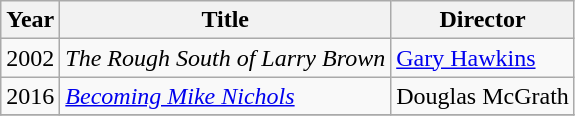<table class="wikitable">
<tr>
<th>Year</th>
<th>Title</th>
<th>Director</th>
</tr>
<tr>
<td>2002</td>
<td><em>The Rough South of Larry Brown</em></td>
<td><a href='#'>Gary Hawkins</a></td>
</tr>
<tr>
<td>2016</td>
<td><em><a href='#'>Becoming Mike Nichols</a></em></td>
<td>Douglas McGrath</td>
</tr>
<tr>
</tr>
</table>
